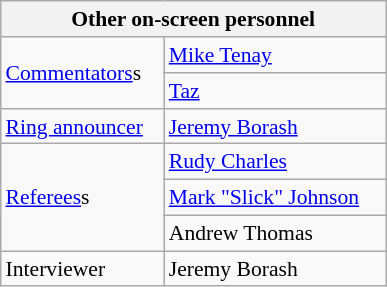<table align="right" class="wikitable" style="border:1px; font-size:90%; margin-left:1em;">
<tr>
<th colspan="2" width="250"><strong>Other on-screen personnel</strong></th>
</tr>
<tr>
<td rowspan=2><a href='#'>Commentators</a>s</td>
<td><a href='#'>Mike Tenay</a></td>
</tr>
<tr>
<td><a href='#'>Taz</a></td>
</tr>
<tr>
<td><a href='#'>Ring announcer</a></td>
<td><a href='#'>Jeremy Borash</a></td>
</tr>
<tr>
<td rowspan=3><a href='#'>Referees</a>s</td>
<td><a href='#'>Rudy Charles</a></td>
</tr>
<tr>
<td><a href='#'>Mark "Slick" Johnson</a></td>
</tr>
<tr>
<td>Andrew Thomas</td>
</tr>
<tr>
<td rowspan=1>Interviewer</td>
<td>Jeremy Borash</td>
</tr>
<tr>
</tr>
</table>
